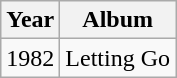<table class="wikitable">
<tr>
<th>Year</th>
<th>Album</th>
</tr>
<tr>
<td>1982</td>
<td>Letting Go</td>
</tr>
</table>
